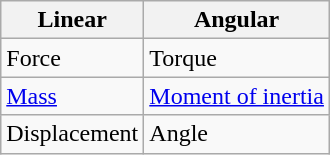<table class="wikitable">
<tr>
<th>Linear</th>
<th>Angular</th>
</tr>
<tr>
<td>Force</td>
<td>Torque</td>
</tr>
<tr>
<td><a href='#'>Mass</a></td>
<td><a href='#'>Moment of inertia</a></td>
</tr>
<tr>
<td>Displacement</td>
<td>Angle</td>
</tr>
</table>
